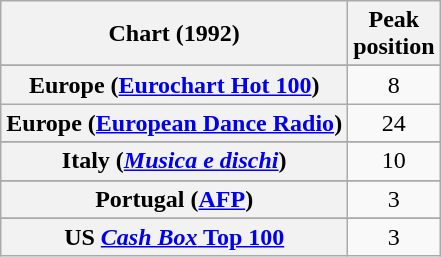<table class="wikitable sortable plainrowheaders" style="text-align:center">
<tr>
<th>Chart (1992)</th>
<th>Peak<br>position</th>
</tr>
<tr>
</tr>
<tr>
</tr>
<tr>
</tr>
<tr>
</tr>
<tr>
<th scope="row">Europe (<a href='#'>Eurochart Hot 100</a>)</th>
<td>8</td>
</tr>
<tr>
<th scope="row">Europe (<a href='#'>European Dance Radio</a>)</th>
<td>24</td>
</tr>
<tr>
</tr>
<tr>
</tr>
<tr>
</tr>
<tr>
<th scope="row">Italy (<em><a href='#'>Musica e dischi</a></em>)</th>
<td>10</td>
</tr>
<tr>
</tr>
<tr>
</tr>
<tr>
</tr>
<tr>
<th scope="row">Portugal (<a href='#'>AFP</a>)</th>
<td>3</td>
</tr>
<tr>
</tr>
<tr>
</tr>
<tr>
</tr>
<tr>
</tr>
<tr>
</tr>
<tr>
</tr>
<tr>
<th scope="row">US <a href='#'><em>Cash Box</em> Top 100</a></th>
<td>3</td>
</tr>
</table>
